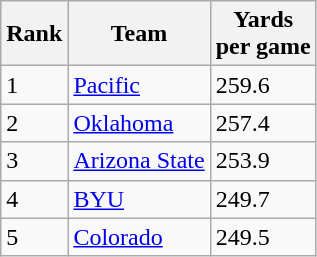<table class="wikitable sortable">
<tr>
<th>Rank</th>
<th>Team</th>
<th>Yards<br>per game</th>
</tr>
<tr>
<td>1</td>
<td><a href='#'>Pacific</a></td>
<td>259.6</td>
</tr>
<tr>
<td>2</td>
<td><a href='#'>Oklahoma</a></td>
<td>257.4</td>
</tr>
<tr>
<td>3</td>
<td><a href='#'>Arizona State</a></td>
<td>253.9</td>
</tr>
<tr>
<td>4</td>
<td><a href='#'>BYU</a></td>
<td>249.7</td>
</tr>
<tr>
<td>5</td>
<td><a href='#'>Colorado</a></td>
<td>249.5</td>
</tr>
</table>
